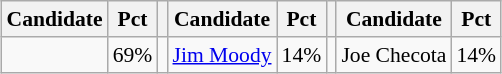<table class="wikitable" style="margin:0.5em ; font-size:90%">
<tr>
<th>Candidate</th>
<th>Pct</th>
<th></th>
<th>Candidate</th>
<th>Pct</th>
<th></th>
<th>Candidate</th>
<th>Pct</th>
</tr>
<tr>
<td></td>
<td>69%</td>
<td></td>
<td><a href='#'>Jim Moody</a></td>
<td>14%</td>
<td></td>
<td>Joe Checota</td>
<td>14%</td>
</tr>
</table>
